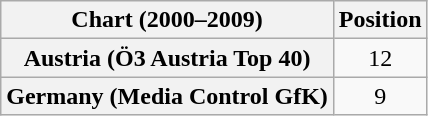<table class="wikitable plainrowheaders" style="text-align:center">
<tr>
<th>Chart (2000–2009)</th>
<th>Position</th>
</tr>
<tr>
<th scope="row">Austria (Ö3 Austria Top 40)</th>
<td>12</td>
</tr>
<tr>
<th scope="row">Germany (Media Control GfK)</th>
<td>9</td>
</tr>
</table>
